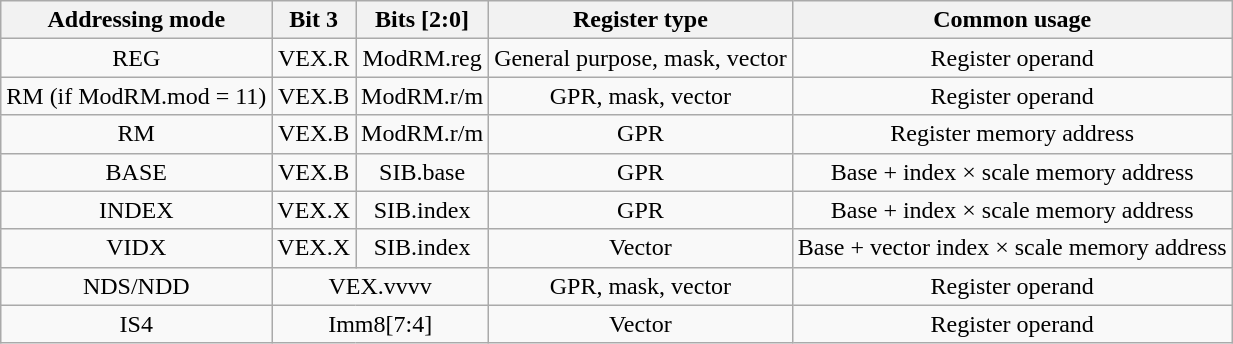<table class="wikitable" style="text-align:center;">
<tr>
<th>Addressing mode</th>
<th>Bit 3</th>
<th>Bits [2:0]</th>
<th>Register type</th>
<th>Common usage</th>
</tr>
<tr>
<td>REG</td>
<td>VEX.R</td>
<td>ModRM.reg</td>
<td>General purpose, mask, vector</td>
<td>Register operand</td>
</tr>
<tr>
<td>RM (if ModRM.mod = 11)</td>
<td>VEX.B</td>
<td>ModRM.r/m</td>
<td>GPR, mask, vector</td>
<td>Register operand</td>
</tr>
<tr>
<td>RM</td>
<td>VEX.B</td>
<td>ModRM.r/m</td>
<td>GPR</td>
<td>Register memory address</td>
</tr>
<tr>
<td>BASE</td>
<td>VEX.B</td>
<td>SIB.base</td>
<td>GPR</td>
<td>Base + index × scale memory address</td>
</tr>
<tr>
<td>INDEX</td>
<td>VEX.X</td>
<td>SIB.index</td>
<td>GPR</td>
<td>Base + index × scale memory address</td>
</tr>
<tr>
<td>VIDX</td>
<td>VEX.X</td>
<td>SIB.index</td>
<td>Vector</td>
<td>Base + vector index × scale memory address</td>
</tr>
<tr>
<td>NDS/NDD</td>
<td colspan=2>VEX.vvvv</td>
<td>GPR, mask, vector</td>
<td>Register operand</td>
</tr>
<tr>
<td>IS4</td>
<td colspan=2>Imm8[7:4]</td>
<td>Vector</td>
<td>Register operand</td>
</tr>
</table>
